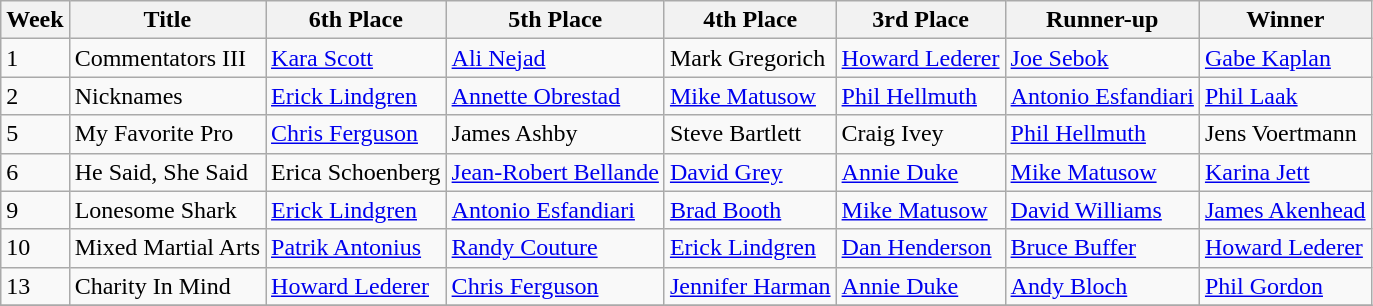<table class="wikitable" >
<tr>
<th>Week</th>
<th>Title</th>
<th>6th Place</th>
<th>5th Place</th>
<th>4th Place</th>
<th>3rd Place</th>
<th>Runner-up</th>
<th>Winner</th>
</tr>
<tr>
<td>1</td>
<td>Commentators III</td>
<td><a href='#'>Kara Scott</a></td>
<td><a href='#'>Ali Nejad</a></td>
<td>Mark Gregorich</td>
<td><a href='#'>Howard Lederer</a></td>
<td><a href='#'>Joe Sebok</a></td>
<td><a href='#'>Gabe Kaplan</a></td>
</tr>
<tr>
<td>2</td>
<td>Nicknames</td>
<td><a href='#'>Erick Lindgren</a></td>
<td><a href='#'>Annette Obrestad</a></td>
<td><a href='#'>Mike Matusow</a></td>
<td><a href='#'>Phil Hellmuth</a></td>
<td><a href='#'>Antonio Esfandiari</a></td>
<td><a href='#'>Phil Laak</a></td>
</tr>
<tr>
<td>5</td>
<td>My Favorite Pro</td>
<td><a href='#'>Chris Ferguson</a></td>
<td>James Ashby</td>
<td>Steve Bartlett</td>
<td>Craig Ivey</td>
<td><a href='#'>Phil Hellmuth</a></td>
<td>Jens Voertmann</td>
</tr>
<tr>
<td>6</td>
<td>He Said, She Said</td>
<td>Erica Schoenberg</td>
<td><a href='#'>Jean-Robert Bellande</a></td>
<td><a href='#'>David Grey</a></td>
<td><a href='#'>Annie Duke</a></td>
<td><a href='#'>Mike Matusow</a></td>
<td><a href='#'>Karina Jett</a></td>
</tr>
<tr>
<td>9</td>
<td>Lonesome Shark</td>
<td><a href='#'>Erick Lindgren</a></td>
<td><a href='#'>Antonio Esfandiari</a></td>
<td><a href='#'>Brad Booth</a></td>
<td><a href='#'>Mike Matusow</a></td>
<td><a href='#'>David Williams</a></td>
<td><a href='#'>James Akenhead</a></td>
</tr>
<tr>
<td>10</td>
<td>Mixed Martial Arts</td>
<td><a href='#'>Patrik Antonius</a></td>
<td><a href='#'>Randy Couture</a></td>
<td><a href='#'>Erick Lindgren</a></td>
<td><a href='#'>Dan Henderson</a></td>
<td><a href='#'>Bruce Buffer</a></td>
<td><a href='#'>Howard Lederer</a></td>
</tr>
<tr>
<td>13</td>
<td>Charity In Mind</td>
<td><a href='#'>Howard Lederer</a></td>
<td><a href='#'>Chris Ferguson</a></td>
<td><a href='#'>Jennifer Harman</a></td>
<td><a href='#'>Annie Duke</a></td>
<td><a href='#'>Andy Bloch</a></td>
<td><a href='#'>Phil Gordon</a></td>
</tr>
<tr>
</tr>
</table>
